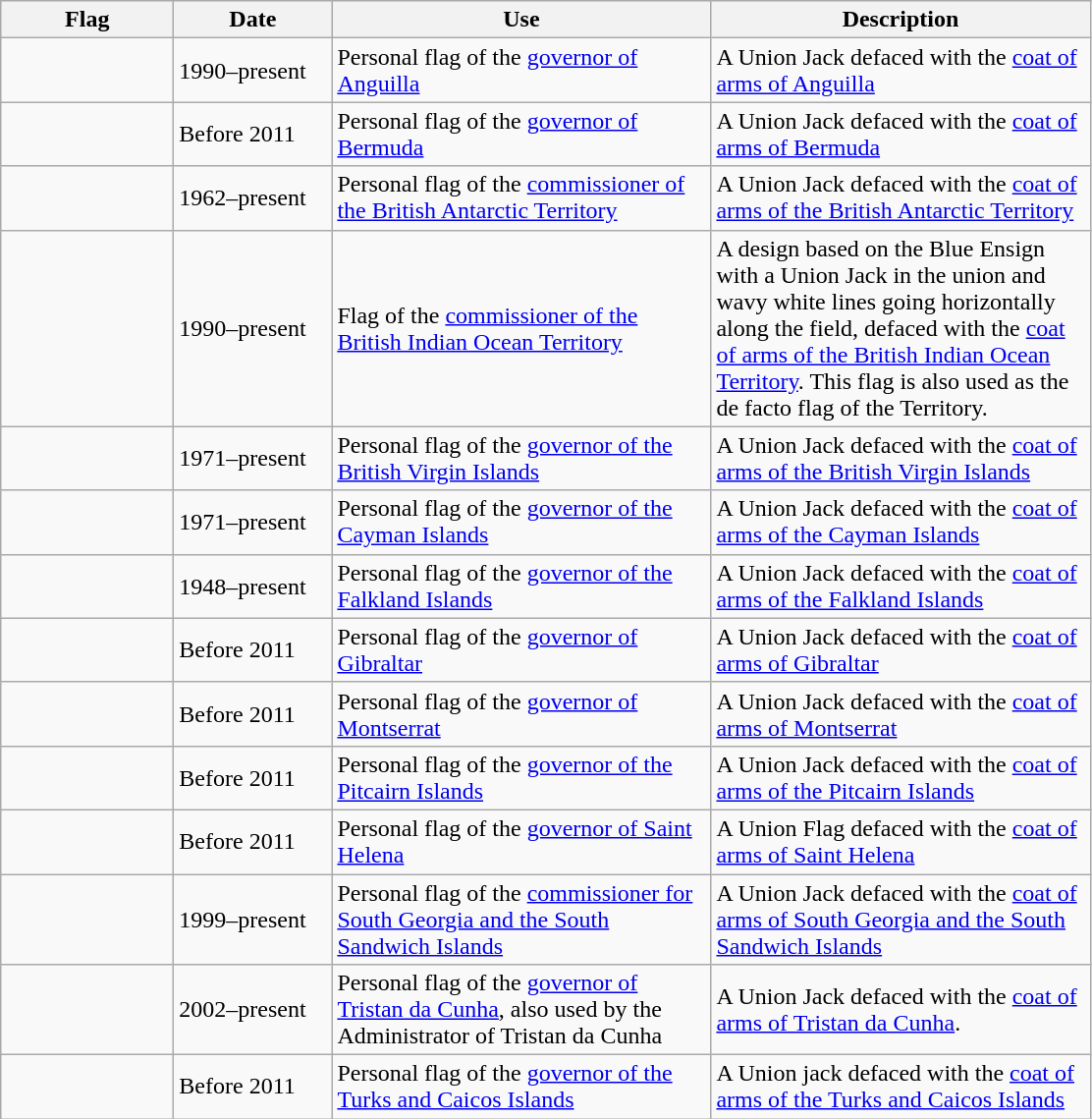<table class="wikitable">
<tr style="background:#efefef;">
<th style="width:110px;">Flag</th>
<th style="width:100px;">Date</th>
<th style="width:250px;">Use</th>
<th style="width:250px;">Description</th>
</tr>
<tr>
<td></td>
<td>1990–present</td>
<td>Personal flag of the <a href='#'>governor of Anguilla</a></td>
<td>A Union Jack defaced with the <a href='#'>coat of arms of Anguilla</a></td>
</tr>
<tr>
<td></td>
<td>Before 2011</td>
<td>Personal flag of the <a href='#'>governor of Bermuda</a></td>
<td>A Union Jack defaced with the <a href='#'>coat of arms of Bermuda</a></td>
</tr>
<tr>
<td></td>
<td>1962–present</td>
<td>Personal flag of the <a href='#'>commissioner of the British Antarctic Territory</a></td>
<td>A Union Jack defaced with the <a href='#'>coat of arms of the British Antarctic Territory</a></td>
</tr>
<tr>
<td></td>
<td>1990–present</td>
<td>Flag of the <a href='#'>commissioner of the British Indian Ocean Territory</a></td>
<td>A design based on the Blue Ensign with a Union Jack in the union and wavy white lines going horizontally along the field, defaced with the <a href='#'>coat of arms of the British Indian Ocean Territory</a>. This flag is also used as the de facto flag of the Territory.</td>
</tr>
<tr>
<td></td>
<td>1971–present</td>
<td>Personal flag of the <a href='#'>governor of the British Virgin Islands</a></td>
<td>A Union Jack defaced with the <a href='#'>coat of arms of the British Virgin Islands</a></td>
</tr>
<tr>
<td></td>
<td>1971–present</td>
<td>Personal flag of the <a href='#'>governor of the Cayman Islands</a></td>
<td>A Union Jack defaced with the <a href='#'>coat of arms of the Cayman Islands</a></td>
</tr>
<tr>
<td></td>
<td>1948–present</td>
<td>Personal flag of the <a href='#'>governor of the Falkland Islands</a></td>
<td>A Union Jack defaced with the <a href='#'>coat of arms of the Falkland Islands</a></td>
</tr>
<tr>
<td></td>
<td>Before 2011</td>
<td>Personal flag of the <a href='#'>governor of Gibraltar</a></td>
<td>A Union Jack defaced with the <a href='#'>coat of arms of Gibraltar</a></td>
</tr>
<tr>
<td></td>
<td>Before 2011</td>
<td>Personal flag of the <a href='#'>governor of Montserrat</a></td>
<td>A Union Jack defaced with the <a href='#'>coat of arms of Montserrat</a></td>
</tr>
<tr>
<td></td>
<td>Before 2011</td>
<td>Personal flag of the <a href='#'>governor of the Pitcairn Islands</a></td>
<td>A Union Jack defaced with the <a href='#'>coat of arms of the Pitcairn Islands</a></td>
</tr>
<tr>
<td></td>
<td>Before 2011</td>
<td>Personal flag of the <a href='#'>governor of Saint Helena</a></td>
<td>A Union Flag defaced with the <a href='#'>coat of arms of Saint Helena</a></td>
</tr>
<tr>
<td></td>
<td>1999–present</td>
<td>Personal flag of the <a href='#'>commissioner for South Georgia and the South Sandwich Islands</a></td>
<td>A Union Jack defaced with the <a href='#'>coat of arms of South Georgia and the South Sandwich Islands</a></td>
</tr>
<tr>
<td></td>
<td>2002–present</td>
<td>Personal flag of the <a href='#'>governor of Tristan da Cunha</a>, also used by the Administrator of Tristan da Cunha</td>
<td>A Union Jack defaced with the <a href='#'>coat of arms of Tristan da Cunha</a>.</td>
</tr>
<tr>
<td></td>
<td>Before 2011</td>
<td>Personal flag of the <a href='#'>governor of the Turks and Caicos Islands</a></td>
<td>A Union jack defaced with the <a href='#'>coat of arms of the Turks and Caicos Islands</a></td>
</tr>
</table>
